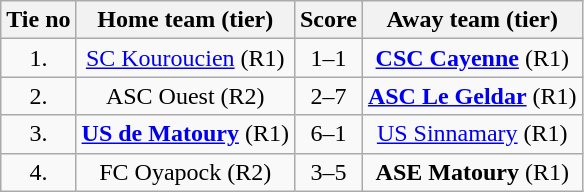<table class="wikitable" style="text-align: center">
<tr>
<th>Tie no</th>
<th>Home team (tier)</th>
<th>Score</th>
<th>Away team (tier)</th>
</tr>
<tr>
<td>1.</td>
<td> <a href='#'>SC Kouroucien</a> (R1)</td>
<td>1–1 </td>
<td><strong><a href='#'>CSC Cayenne</a></strong> (R1) </td>
</tr>
<tr>
<td>2.</td>
<td> ASC Ouest (R2)</td>
<td>2–7</td>
<td><strong><a href='#'>ASC Le Geldar</a></strong> (R1) </td>
</tr>
<tr>
<td>3.</td>
<td> <strong><a href='#'>US de Matoury</a></strong> (R1)</td>
<td>6–1</td>
<td><a href='#'>US Sinnamary</a> (R1) </td>
</tr>
<tr>
<td>4.</td>
<td> FC Oyapock (R2)</td>
<td>3–5</td>
<td><strong>ASE Matoury</strong> (R1) </td>
</tr>
</table>
